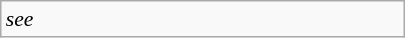<table class="wikitable floatright" style="font-size: 0.9em; width: 270px;">
<tr>
<td><em>see </em></td>
</tr>
</table>
